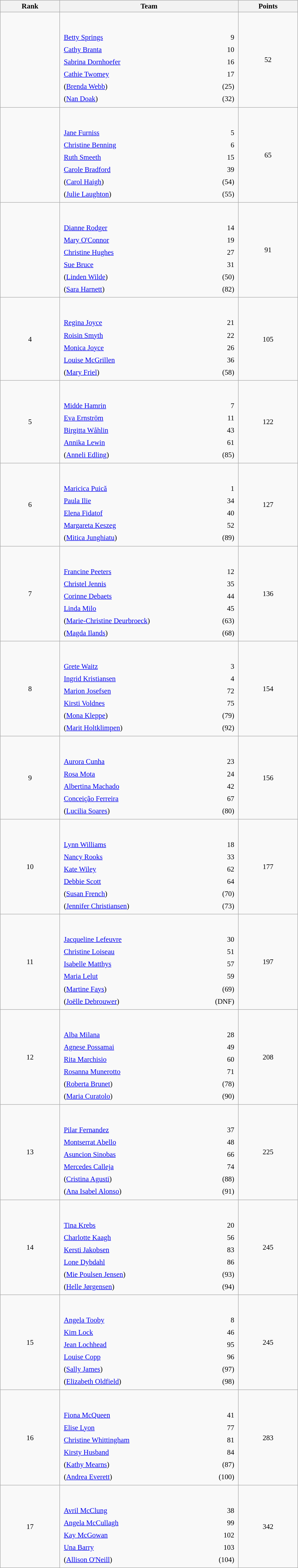<table class="wikitable sortable" style=" text-align:center; font-size:95%;" width="50%">
<tr>
<th width=10%>Rank</th>
<th width=30%>Team</th>
<th width=10%>Points</th>
</tr>
<tr>
<td align=center></td>
<td align=left> <br><br><table width=100%>
<tr>
<td align=left style="border:0"><a href='#'>Betty Springs</a></td>
<td align=right style="border:0">9</td>
</tr>
<tr>
<td align=left style="border:0"><a href='#'>Cathy Branta</a></td>
<td align=right style="border:0">10</td>
</tr>
<tr>
<td align=left style="border:0"><a href='#'>Sabrina Dornhoefer</a></td>
<td align=right style="border:0">16</td>
</tr>
<tr>
<td align=left style="border:0"><a href='#'>Cathie Twomey</a></td>
<td align=right style="border:0">17</td>
</tr>
<tr>
<td align=left style="border:0">(<a href='#'>Brenda Webb</a>)</td>
<td align=right style="border:0">(25)</td>
</tr>
<tr>
<td align=left style="border:0">(<a href='#'>Nan Doak</a>)</td>
<td align=right style="border:0">(32)</td>
</tr>
</table>
</td>
<td>52</td>
</tr>
<tr>
<td align=center></td>
<td align=left> <br><br><table width=100%>
<tr>
<td align=left style="border:0"><a href='#'>Jane Furniss</a></td>
<td align=right style="border:0">5</td>
</tr>
<tr>
<td align=left style="border:0"><a href='#'>Christine Benning</a></td>
<td align=right style="border:0">6</td>
</tr>
<tr>
<td align=left style="border:0"><a href='#'>Ruth Smeeth</a></td>
<td align=right style="border:0">15</td>
</tr>
<tr>
<td align=left style="border:0"><a href='#'>Carole Bradford</a></td>
<td align=right style="border:0">39</td>
</tr>
<tr>
<td align=left style="border:0">(<a href='#'>Carol Haigh</a>)</td>
<td align=right style="border:0">(54)</td>
</tr>
<tr>
<td align=left style="border:0">(<a href='#'>Julie Laughton</a>)</td>
<td align=right style="border:0">(55)</td>
</tr>
</table>
</td>
<td>65</td>
</tr>
<tr>
<td align=center></td>
<td align=left> <br><br><table width=100%>
<tr>
<td align=left style="border:0"><a href='#'>Dianne Rodger</a></td>
<td align=right style="border:0">14</td>
</tr>
<tr>
<td align=left style="border:0"><a href='#'>Mary O'Connor</a></td>
<td align=right style="border:0">19</td>
</tr>
<tr>
<td align=left style="border:0"><a href='#'>Christine Hughes</a></td>
<td align=right style="border:0">27</td>
</tr>
<tr>
<td align=left style="border:0"><a href='#'>Sue Bruce</a></td>
<td align=right style="border:0">31</td>
</tr>
<tr>
<td align=left style="border:0">(<a href='#'>Linden Wilde</a>)</td>
<td align=right style="border:0">(50)</td>
</tr>
<tr>
<td align=left style="border:0">(<a href='#'>Sara Harnett</a>)</td>
<td align=right style="border:0">(82)</td>
</tr>
</table>
</td>
<td>91</td>
</tr>
<tr>
<td align=center>4</td>
<td align=left> <br><br><table width=100%>
<tr>
<td align=left style="border:0"><a href='#'>Regina Joyce</a></td>
<td align=right style="border:0">21</td>
</tr>
<tr>
<td align=left style="border:0"><a href='#'>Roisin Smyth</a></td>
<td align=right style="border:0">22</td>
</tr>
<tr>
<td align=left style="border:0"><a href='#'>Monica Joyce</a></td>
<td align=right style="border:0">26</td>
</tr>
<tr>
<td align=left style="border:0"><a href='#'>Louise McGrillen</a></td>
<td align=right style="border:0">36</td>
</tr>
<tr>
<td align=left style="border:0">(<a href='#'>Mary Friel</a>)</td>
<td align=right style="border:0">(58)</td>
</tr>
</table>
</td>
<td>105</td>
</tr>
<tr>
<td align=center>5</td>
<td align=left> <br><br><table width=100%>
<tr>
<td align=left style="border:0"><a href='#'>Midde Hamrin</a></td>
<td align=right style="border:0">7</td>
</tr>
<tr>
<td align=left style="border:0"><a href='#'>Eva Ernström</a></td>
<td align=right style="border:0">11</td>
</tr>
<tr>
<td align=left style="border:0"><a href='#'>Birgitta Wåhlin</a></td>
<td align=right style="border:0">43</td>
</tr>
<tr>
<td align=left style="border:0"><a href='#'>Annika Lewin</a></td>
<td align=right style="border:0">61</td>
</tr>
<tr>
<td align=left style="border:0">(<a href='#'>Anneli Edling</a>)</td>
<td align=right style="border:0">(85)</td>
</tr>
</table>
</td>
<td>122</td>
</tr>
<tr>
<td align=center>6</td>
<td align=left> <br><br><table width=100%>
<tr>
<td align=left style="border:0"><a href='#'>Maricica Puică</a></td>
<td align=right style="border:0">1</td>
</tr>
<tr>
<td align=left style="border:0"><a href='#'>Paula Ilie</a></td>
<td align=right style="border:0">34</td>
</tr>
<tr>
<td align=left style="border:0"><a href='#'>Elena Fidatof</a></td>
<td align=right style="border:0">40</td>
</tr>
<tr>
<td align=left style="border:0"><a href='#'>Margareta Keszeg</a></td>
<td align=right style="border:0">52</td>
</tr>
<tr>
<td align=left style="border:0">(<a href='#'>Mitica Junghiatu</a>)</td>
<td align=right style="border:0">(89)</td>
</tr>
</table>
</td>
<td>127</td>
</tr>
<tr>
<td align=center>7</td>
<td align=left> <br><br><table width=100%>
<tr>
<td align=left style="border:0"><a href='#'>Francine Peeters</a></td>
<td align=right style="border:0">12</td>
</tr>
<tr>
<td align=left style="border:0"><a href='#'>Christel Jennis</a></td>
<td align=right style="border:0">35</td>
</tr>
<tr>
<td align=left style="border:0"><a href='#'>Corinne Debaets</a></td>
<td align=right style="border:0">44</td>
</tr>
<tr>
<td align=left style="border:0"><a href='#'>Linda Milo</a></td>
<td align=right style="border:0">45</td>
</tr>
<tr>
<td align=left style="border:0">(<a href='#'>Marie-Christine Deurbroeck</a>)</td>
<td align=right style="border:0">(63)</td>
</tr>
<tr>
<td align=left style="border:0">(<a href='#'>Magda Ilands</a>)</td>
<td align=right style="border:0">(68)</td>
</tr>
</table>
</td>
<td>136</td>
</tr>
<tr>
<td align=center>8</td>
<td align=left> <br><br><table width=100%>
<tr>
<td align=left style="border:0"><a href='#'>Grete Waitz</a></td>
<td align=right style="border:0">3</td>
</tr>
<tr>
<td align=left style="border:0"><a href='#'>Ingrid Kristiansen</a></td>
<td align=right style="border:0">4</td>
</tr>
<tr>
<td align=left style="border:0"><a href='#'>Marion Josefsen</a></td>
<td align=right style="border:0">72</td>
</tr>
<tr>
<td align=left style="border:0"><a href='#'>Kirsti Voldnes</a></td>
<td align=right style="border:0">75</td>
</tr>
<tr>
<td align=left style="border:0">(<a href='#'>Mona Kleppe</a>)</td>
<td align=right style="border:0">(79)</td>
</tr>
<tr>
<td align=left style="border:0">(<a href='#'>Marit Holtklimpen</a>)</td>
<td align=right style="border:0">(92)</td>
</tr>
</table>
</td>
<td>154</td>
</tr>
<tr>
<td align=center>9</td>
<td align=left> <br><br><table width=100%>
<tr>
<td align=left style="border:0"><a href='#'>Aurora Cunha</a></td>
<td align=right style="border:0">23</td>
</tr>
<tr>
<td align=left style="border:0"><a href='#'>Rosa Mota</a></td>
<td align=right style="border:0">24</td>
</tr>
<tr>
<td align=left style="border:0"><a href='#'>Albertina Machado</a></td>
<td align=right style="border:0">42</td>
</tr>
<tr>
<td align=left style="border:0"><a href='#'>Conceição Ferreira</a></td>
<td align=right style="border:0">67</td>
</tr>
<tr>
<td align=left style="border:0">(<a href='#'>Lucilia Soares</a>)</td>
<td align=right style="border:0">(80)</td>
</tr>
</table>
</td>
<td>156</td>
</tr>
<tr>
<td align=center>10</td>
<td align=left> <br><br><table width=100%>
<tr>
<td align=left style="border:0"><a href='#'>Lynn Williams</a></td>
<td align=right style="border:0">18</td>
</tr>
<tr>
<td align=left style="border:0"><a href='#'>Nancy Rooks</a></td>
<td align=right style="border:0">33</td>
</tr>
<tr>
<td align=left style="border:0"><a href='#'>Kate Wiley</a></td>
<td align=right style="border:0">62</td>
</tr>
<tr>
<td align=left style="border:0"><a href='#'>Debbie Scott</a></td>
<td align=right style="border:0">64</td>
</tr>
<tr>
<td align=left style="border:0">(<a href='#'>Susan French</a>)</td>
<td align=right style="border:0">(70)</td>
</tr>
<tr>
<td align=left style="border:0">(<a href='#'>Jennifer Christiansen</a>)</td>
<td align=right style="border:0">(73)</td>
</tr>
</table>
</td>
<td>177</td>
</tr>
<tr>
<td align=center>11</td>
<td align=left> <br><br><table width=100%>
<tr>
<td align=left style="border:0"><a href='#'>Jacqueline Lefeuvre</a></td>
<td align=right style="border:0">30</td>
</tr>
<tr>
<td align=left style="border:0"><a href='#'>Christine Loiseau</a></td>
<td align=right style="border:0">51</td>
</tr>
<tr>
<td align=left style="border:0"><a href='#'>Isabelle Matthys</a></td>
<td align=right style="border:0">57</td>
</tr>
<tr>
<td align=left style="border:0"><a href='#'>Maria Lelut</a></td>
<td align=right style="border:0">59</td>
</tr>
<tr>
<td align=left style="border:0">(<a href='#'>Martine Fays</a>)</td>
<td align=right style="border:0">(69)</td>
</tr>
<tr>
<td align=left style="border:0">(<a href='#'>Joëlle Debrouwer</a>)</td>
<td align=right style="border:0">(DNF)</td>
</tr>
</table>
</td>
<td>197</td>
</tr>
<tr>
<td align=center>12</td>
<td align=left> <br><br><table width=100%>
<tr>
<td align=left style="border:0"><a href='#'>Alba Milana</a></td>
<td align=right style="border:0">28</td>
</tr>
<tr>
<td align=left style="border:0"><a href='#'>Agnese Possamai</a></td>
<td align=right style="border:0">49</td>
</tr>
<tr>
<td align=left style="border:0"><a href='#'>Rita Marchisio</a></td>
<td align=right style="border:0">60</td>
</tr>
<tr>
<td align=left style="border:0"><a href='#'>Rosanna Munerotto</a></td>
<td align=right style="border:0">71</td>
</tr>
<tr>
<td align=left style="border:0">(<a href='#'>Roberta Brunet</a>)</td>
<td align=right style="border:0">(78)</td>
</tr>
<tr>
<td align=left style="border:0">(<a href='#'>Maria Curatolo</a>)</td>
<td align=right style="border:0">(90)</td>
</tr>
</table>
</td>
<td>208</td>
</tr>
<tr>
<td align=center>13</td>
<td align=left> <br><br><table width=100%>
<tr>
<td align=left style="border:0"><a href='#'>Pilar Fernandez</a></td>
<td align=right style="border:0">37</td>
</tr>
<tr>
<td align=left style="border:0"><a href='#'>Montserrat Abello</a></td>
<td align=right style="border:0">48</td>
</tr>
<tr>
<td align=left style="border:0"><a href='#'>Asuncion Sinobas</a></td>
<td align=right style="border:0">66</td>
</tr>
<tr>
<td align=left style="border:0"><a href='#'>Mercedes Calleja</a></td>
<td align=right style="border:0">74</td>
</tr>
<tr>
<td align=left style="border:0">(<a href='#'>Cristina Agusti</a>)</td>
<td align=right style="border:0">(88)</td>
</tr>
<tr>
<td align=left style="border:0">(<a href='#'>Ana Isabel Alonso</a>)</td>
<td align=right style="border:0">(91)</td>
</tr>
</table>
</td>
<td>225</td>
</tr>
<tr>
<td align=center>14</td>
<td align=left> <br><br><table width=100%>
<tr>
<td align=left style="border:0"><a href='#'>Tina Krebs</a></td>
<td align=right style="border:0">20</td>
</tr>
<tr>
<td align=left style="border:0"><a href='#'>Charlotte Kaagh</a></td>
<td align=right style="border:0">56</td>
</tr>
<tr>
<td align=left style="border:0"><a href='#'>Kersti Jakobsen</a></td>
<td align=right style="border:0">83</td>
</tr>
<tr>
<td align=left style="border:0"><a href='#'>Lone Dybdahl</a></td>
<td align=right style="border:0">86</td>
</tr>
<tr>
<td align=left style="border:0">(<a href='#'>Mie Poulsen Jensen</a>)</td>
<td align=right style="border:0">(93)</td>
</tr>
<tr>
<td align=left style="border:0">(<a href='#'>Helle Jørgensen</a>)</td>
<td align=right style="border:0">(94)</td>
</tr>
</table>
</td>
<td>245</td>
</tr>
<tr>
<td align=center>15</td>
<td align=left> <br><br><table width=100%>
<tr>
<td align=left style="border:0"><a href='#'>Angela Tooby</a></td>
<td align=right style="border:0">8</td>
</tr>
<tr>
<td align=left style="border:0"><a href='#'>Kim Lock</a></td>
<td align=right style="border:0">46</td>
</tr>
<tr>
<td align=left style="border:0"><a href='#'>Jean Lochhead</a></td>
<td align=right style="border:0">95</td>
</tr>
<tr>
<td align=left style="border:0"><a href='#'>Louise Copp</a></td>
<td align=right style="border:0">96</td>
</tr>
<tr>
<td align=left style="border:0">(<a href='#'>Sally James</a>)</td>
<td align=right style="border:0">(97)</td>
</tr>
<tr>
<td align=left style="border:0">(<a href='#'>Elizabeth Oldfield</a>)</td>
<td align=right style="border:0">(98)</td>
</tr>
</table>
</td>
<td>245</td>
</tr>
<tr>
<td align=center>16</td>
<td align=left> <br><br><table width=100%>
<tr>
<td align=left style="border:0"><a href='#'>Fiona McQueen</a></td>
<td align=right style="border:0">41</td>
</tr>
<tr>
<td align=left style="border:0"><a href='#'>Elise Lyon</a></td>
<td align=right style="border:0">77</td>
</tr>
<tr>
<td align=left style="border:0"><a href='#'>Christine Whittingham</a></td>
<td align=right style="border:0">81</td>
</tr>
<tr>
<td align=left style="border:0"><a href='#'>Kirsty Husband</a></td>
<td align=right style="border:0">84</td>
</tr>
<tr>
<td align=left style="border:0">(<a href='#'>Kathy Mearns</a>)</td>
<td align=right style="border:0">(87)</td>
</tr>
<tr>
<td align=left style="border:0">(<a href='#'>Andrea Everett</a>)</td>
<td align=right style="border:0">(100)</td>
</tr>
</table>
</td>
<td>283</td>
</tr>
<tr>
<td align=center>17</td>
<td align=left> <br><br><table width=100%>
<tr>
<td align=left style="border:0"><a href='#'>Avril McClung</a></td>
<td align=right style="border:0">38</td>
</tr>
<tr>
<td align=left style="border:0"><a href='#'>Angela McCullagh</a></td>
<td align=right style="border:0">99</td>
</tr>
<tr>
<td align=left style="border:0"><a href='#'>Kay McGowan</a></td>
<td align=right style="border:0">102</td>
</tr>
<tr>
<td align=left style="border:0"><a href='#'>Una Barry</a></td>
<td align=right style="border:0">103</td>
</tr>
<tr>
<td align=left style="border:0">(<a href='#'>Allison O'Neill</a>)</td>
<td align=right style="border:0">(104)</td>
</tr>
</table>
</td>
<td>342</td>
</tr>
</table>
